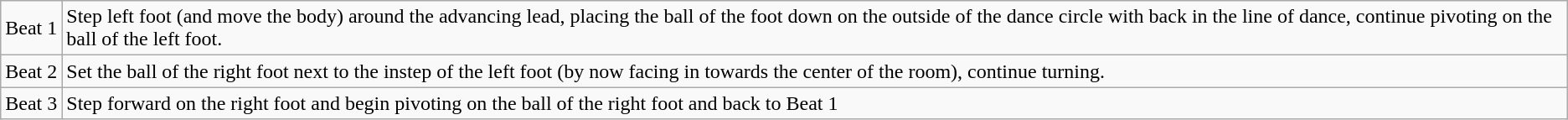<table class="wikitable">
<tr>
<td>Beat 1</td>
<td>Step left foot (and move the body) around the advancing lead, placing the ball of the foot down on the outside of the dance circle with back in the line of dance, continue pivoting on the ball of the left foot.</td>
</tr>
<tr>
<td>Beat 2</td>
<td>Set the ball of the right foot next to the instep of the left foot (by now facing in towards the center of the room), continue turning.</td>
</tr>
<tr>
<td>Beat 3</td>
<td>Step forward on the right foot and begin pivoting on the ball of the right foot and back to Beat 1</td>
</tr>
</table>
